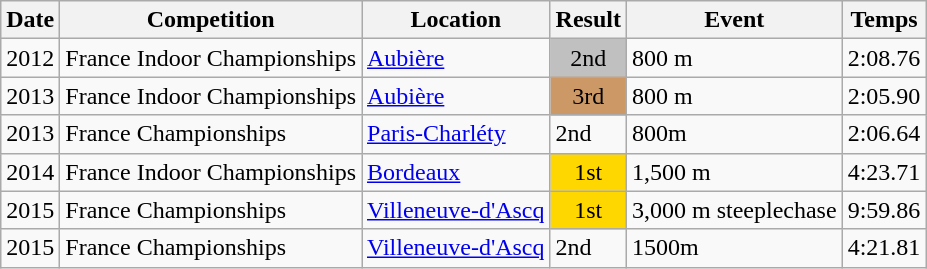<table class="wikitable">
<tr>
<th scope="col">Date</th>
<th scope="col">Competition</th>
<th scope="col">Location</th>
<th scope="col">Result</th>
<th scope="col">Event</th>
<th scope="col">Temps</th>
</tr>
<tr>
<td>2012</td>
<td>France Indoor Championships</td>
<td><a href='#'>Aubière</a></td>
<td align="center" bgcolor="silver">2nd</td>
<td>800 m</td>
<td>2:08.76</td>
</tr>
<tr>
<td>2013</td>
<td>France Indoor Championships</td>
<td><a href='#'>Aubière</a></td>
<td align="center" bgcolor="cc9966">3rd</td>
<td>800 m</td>
<td>2:05.90</td>
</tr>
<tr>
<td>2013</td>
<td>France Championships</td>
<td><a href='#'>Paris-Charléty</a></td>
<td>2nd</td>
<td>800m</td>
<td>2:06.64</td>
</tr>
<tr>
<td>2014</td>
<td>France Indoor Championships</td>
<td><a href='#'>Bordeaux</a></td>
<td align="center" bgcolor="gold">1st</td>
<td>1,500 m</td>
<td>4:23.71</td>
</tr>
<tr>
<td>2015</td>
<td>France Championships</td>
<td><a href='#'>Villeneuve-d'Ascq</a></td>
<td align="center" bgcolor="gold">1st</td>
<td>3,000 m steeplechase</td>
<td>9:59.86</td>
</tr>
<tr>
<td>2015</td>
<td>France Championships</td>
<td><a href='#'>Villeneuve-d'Ascq</a></td>
<td>2nd</td>
<td>1500m</td>
<td>4:21.81</td>
</tr>
</table>
